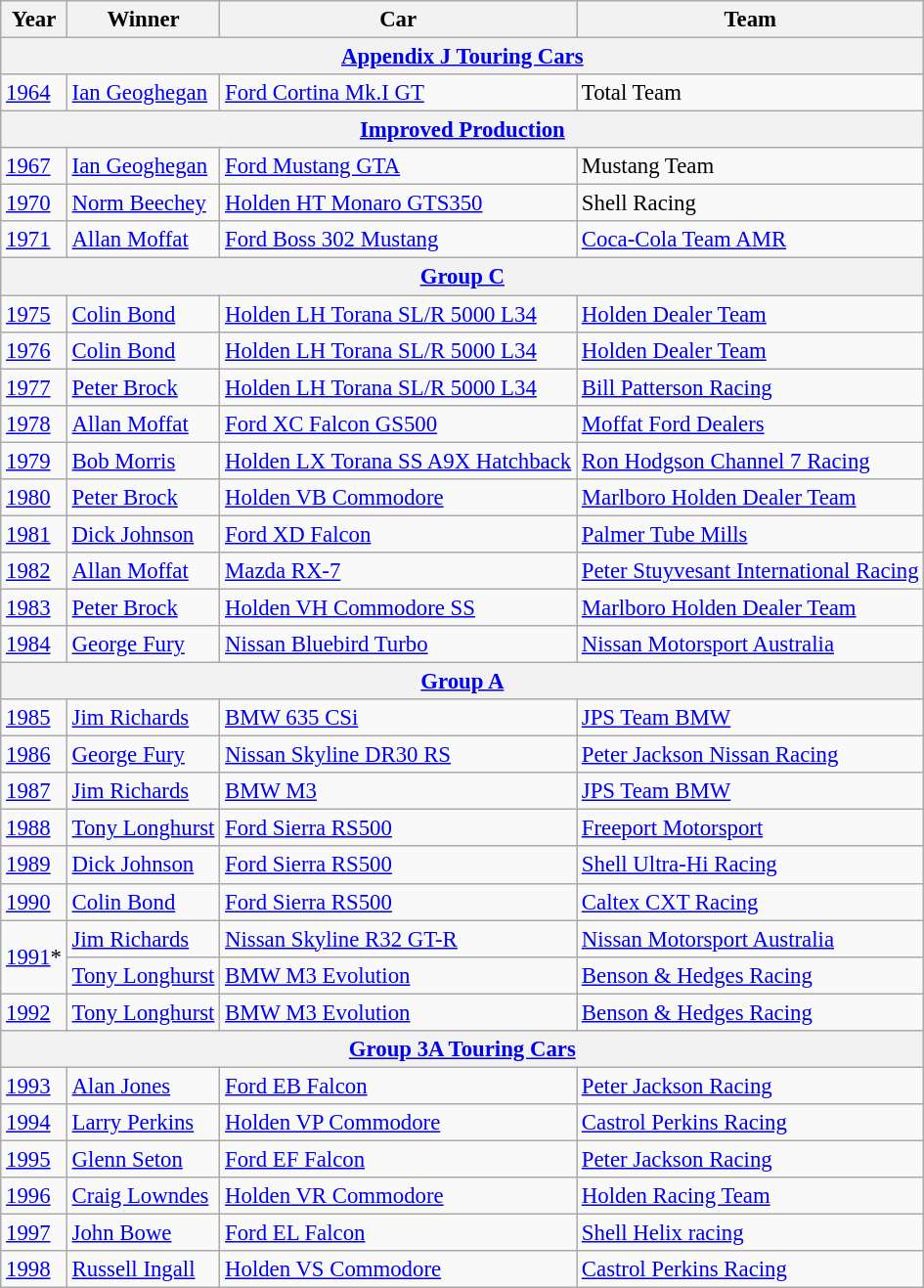<table class="wikitable" style="font-size: 95%;">
<tr>
<th>Year</th>
<th>Winner</th>
<th>Car</th>
<th>Team</th>
</tr>
<tr>
<th colspan=4><a href='#'>Appendix J Touring Cars</a></th>
</tr>
<tr>
<td><a href='#'>1964</a></td>
<td> <a href='#'>Ian Geoghegan</a></td>
<td><a href='#'>Ford Cortina Mk.I GT</a></td>
<td>Total Team</td>
</tr>
<tr>
<th colspan=4><a href='#'>Improved Production</a></th>
</tr>
<tr>
<td><a href='#'>1967</a></td>
<td> <a href='#'>Ian Geoghegan</a></td>
<td><a href='#'>Ford Mustang GTA</a></td>
<td>Mustang Team</td>
</tr>
<tr>
<td><a href='#'>1970</a></td>
<td> <a href='#'>Norm Beechey</a></td>
<td><a href='#'>Holden HT Monaro GTS350</a></td>
<td>Shell Racing</td>
</tr>
<tr>
<td><a href='#'>1971</a></td>
<td> <a href='#'>Allan Moffat</a></td>
<td><a href='#'>Ford Boss 302 Mustang</a></td>
<td><a href='#'>Coca-Cola Team AMR</a></td>
</tr>
<tr>
<th colspan=4><a href='#'>Group C</a></th>
</tr>
<tr>
<td><a href='#'>1975</a></td>
<td> <a href='#'>Colin Bond</a></td>
<td><a href='#'>Holden LH Torana SL/R 5000 L34</a></td>
<td><a href='#'>Holden Dealer Team</a></td>
</tr>
<tr>
<td><a href='#'>1976</a></td>
<td> <a href='#'>Colin Bond</a></td>
<td><a href='#'>Holden LH Torana SL/R 5000 L34</a></td>
<td><a href='#'>Holden Dealer Team</a></td>
</tr>
<tr>
<td><a href='#'>1977</a></td>
<td> <a href='#'>Peter Brock</a></td>
<td><a href='#'>Holden LH Torana SL/R 5000 L34</a></td>
<td><a href='#'>Bill Patterson Racing</a></td>
</tr>
<tr>
<td><a href='#'>1978</a></td>
<td> <a href='#'>Allan Moffat</a></td>
<td><a href='#'>Ford XC Falcon GS500</a></td>
<td><a href='#'>Moffat Ford Dealers</a></td>
</tr>
<tr>
<td><a href='#'>1979</a></td>
<td> <a href='#'>Bob Morris</a></td>
<td><a href='#'>Holden LX Torana SS A9X Hatchback</a></td>
<td><a href='#'>Ron Hodgson Channel 7 Racing</a></td>
</tr>
<tr>
<td><a href='#'>1980</a></td>
<td> <a href='#'>Peter Brock</a></td>
<td><a href='#'>Holden VB Commodore</a></td>
<td><a href='#'>Marlboro Holden Dealer Team</a></td>
</tr>
<tr>
<td><a href='#'>1981</a></td>
<td> <a href='#'>Dick Johnson</a></td>
<td><a href='#'>Ford XD Falcon</a></td>
<td><a href='#'>Palmer Tube Mills</a></td>
</tr>
<tr>
<td><a href='#'>1982</a></td>
<td> <a href='#'>Allan Moffat</a></td>
<td><a href='#'>Mazda RX-7</a></td>
<td><a href='#'>Peter Stuyvesant International Racing</a></td>
</tr>
<tr>
<td><a href='#'>1983</a></td>
<td> <a href='#'>Peter Brock</a></td>
<td><a href='#'>Holden VH Commodore SS</a></td>
<td><a href='#'>Marlboro Holden Dealer Team</a></td>
</tr>
<tr>
<td><a href='#'>1984</a></td>
<td> <a href='#'>George Fury</a></td>
<td><a href='#'>Nissan Bluebird Turbo</a></td>
<td><a href='#'>Nissan Motorsport Australia</a></td>
</tr>
<tr>
<th colspan=4><a href='#'>Group A</a></th>
</tr>
<tr>
<td><a href='#'>1985</a></td>
<td> <a href='#'>Jim Richards</a></td>
<td><a href='#'>BMW 635 CSi</a></td>
<td><a href='#'>JPS Team BMW</a></td>
</tr>
<tr>
<td><a href='#'>1986</a></td>
<td> <a href='#'>George Fury</a></td>
<td><a href='#'>Nissan Skyline DR30 RS</a></td>
<td><a href='#'>Peter Jackson Nissan Racing</a></td>
</tr>
<tr>
<td><a href='#'>1987</a></td>
<td> <a href='#'>Jim Richards</a></td>
<td><a href='#'>BMW M3</a></td>
<td><a href='#'>JPS Team BMW</a></td>
</tr>
<tr>
<td><a href='#'>1988</a></td>
<td> <a href='#'>Tony Longhurst</a></td>
<td><a href='#'>Ford Sierra RS500</a></td>
<td><a href='#'>Freeport Motorsport</a></td>
</tr>
<tr>
<td><a href='#'>1989</a></td>
<td> <a href='#'>Dick Johnson</a></td>
<td><a href='#'>Ford Sierra RS500</a></td>
<td><a href='#'>Shell Ultra-Hi Racing</a></td>
</tr>
<tr>
<td><a href='#'>1990</a></td>
<td> <a href='#'>Colin Bond</a></td>
<td><a href='#'>Ford Sierra RS500</a></td>
<td><a href='#'>Caltex CXT Racing</a></td>
</tr>
<tr>
<td rowspan=2><a href='#'>1991</a>*</td>
<td> <a href='#'>Jim Richards</a></td>
<td><a href='#'>Nissan Skyline R32 GT-R</a></td>
<td><a href='#'>Nissan Motorsport Australia</a></td>
</tr>
<tr>
<td> <a href='#'>Tony Longhurst</a></td>
<td><a href='#'>BMW M3 Evolution</a></td>
<td><a href='#'>Benson & Hedges Racing</a></td>
</tr>
<tr>
<td><a href='#'>1992</a></td>
<td> <a href='#'>Tony Longhurst</a></td>
<td><a href='#'>BMW M3 Evolution</a></td>
<td><a href='#'>Benson & Hedges Racing</a></td>
</tr>
<tr>
<th colspan=4><a href='#'>Group 3A Touring Cars</a></th>
</tr>
<tr>
<td><a href='#'>1993</a></td>
<td> <a href='#'>Alan Jones</a></td>
<td><a href='#'>Ford EB Falcon</a></td>
<td><a href='#'>Peter Jackson Racing</a></td>
</tr>
<tr>
<td><a href='#'>1994</a></td>
<td> <a href='#'>Larry Perkins</a></td>
<td><a href='#'>Holden VP Commodore</a></td>
<td><a href='#'>Castrol Perkins Racing</a></td>
</tr>
<tr>
<td><a href='#'>1995</a></td>
<td> <a href='#'>Glenn Seton</a></td>
<td><a href='#'>Ford EF Falcon</a></td>
<td><a href='#'>Peter Jackson Racing</a></td>
</tr>
<tr>
<td><a href='#'>1996</a></td>
<td> <a href='#'>Craig Lowndes</a></td>
<td><a href='#'>Holden VR Commodore</a></td>
<td><a href='#'>Holden Racing Team</a></td>
</tr>
<tr>
<td><a href='#'>1997</a></td>
<td> <a href='#'>John Bowe</a></td>
<td><a href='#'>Ford EL Falcon</a></td>
<td><a href='#'>Shell Helix racing</a></td>
</tr>
<tr>
<td><a href='#'>1998</a></td>
<td> <a href='#'>Russell Ingall</a></td>
<td><a href='#'>Holden VS Commodore</a></td>
<td><a href='#'>Castrol Perkins Racing</a></td>
</tr>
</table>
